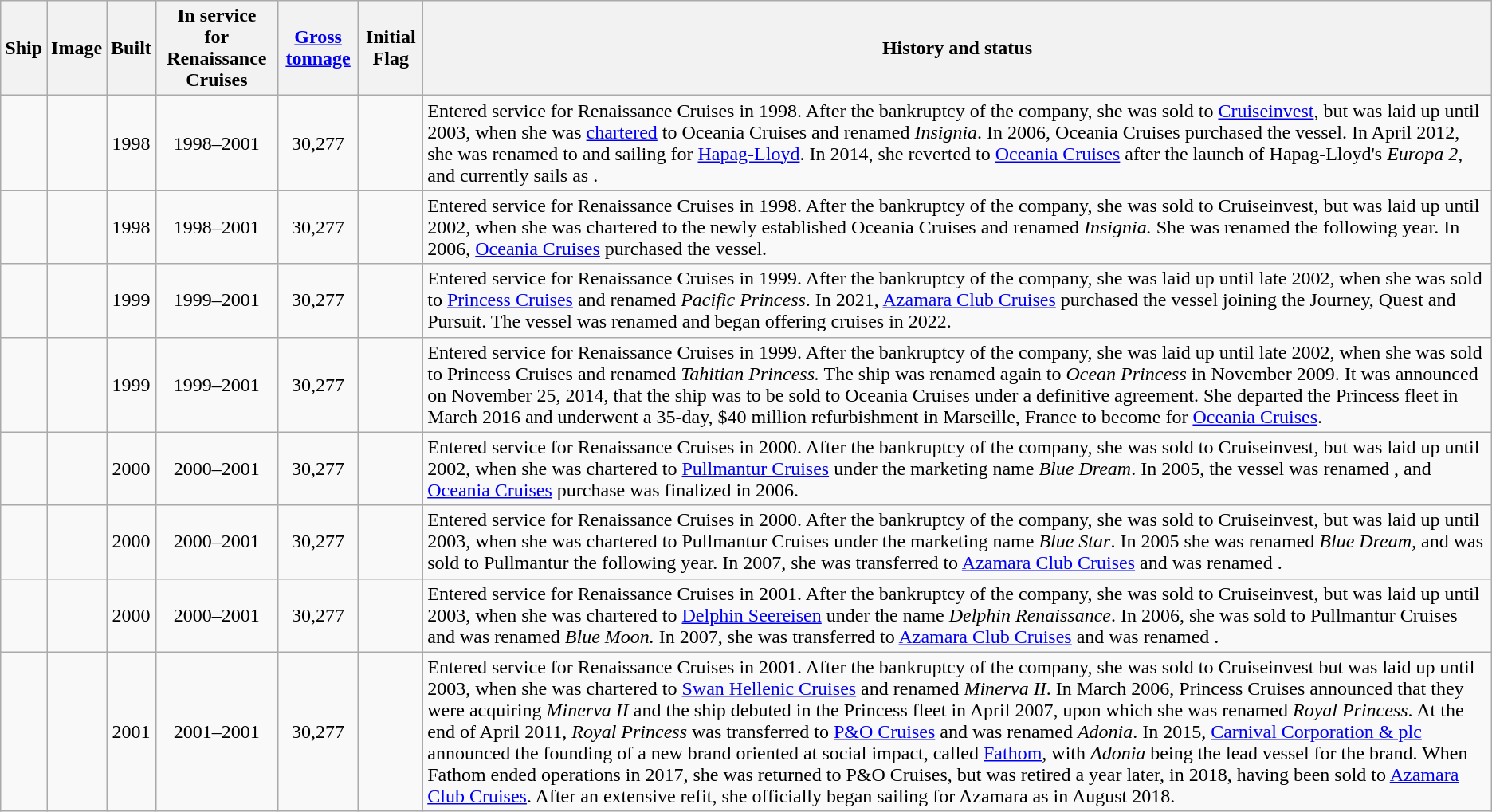<table class="wikitable">
<tr>
<th>Ship</th>
<th>Image</th>
<th>Built</th>
<th>In service<br>for Renaissance Cruises</th>
<th><a href='#'>Gross tonnage</a></th>
<th>Initial Flag</th>
<th>History and status</th>
</tr>
<tr>
<td></td>
<td></td>
<td align="Center">1998</td>
<td align="Center">1998–2001</td>
<td align="Center">30,277</td>
<td align="Center"></td>
<td align="Left">Entered service for Renaissance Cruises in 1998. After the bankruptcy of the company, she was sold to <a href='#'>Cruiseinvest</a>, but was laid up until 2003, when she was <a href='#'>chartered</a> to Oceania Cruises and renamed <em>Insignia</em>. In 2006, Oceania Cruises purchased the vessel. In April 2012, she was renamed to  and sailing for <a href='#'>Hapag-Lloyd</a>. In 2014, she reverted to <a href='#'>Oceania Cruises</a> after the launch of Hapag-Lloyd's <em>Europa 2</em>, and currently sails as .</td>
</tr>
<tr>
<td></td>
<td></td>
<td align="Center">1998</td>
<td align="Center">1998–2001</td>
<td align="Center">30,277</td>
<td align="Center"></td>
<td align="Left">Entered service for Renaissance Cruises in 1998. After the bankruptcy of the company, she was sold to Cruiseinvest, but was laid up until 2002, when she was chartered to the newly established Oceania Cruises and renamed <em>Insignia.</em> She was renamed  the following year. In 2006, <a href='#'>Oceania Cruises</a> purchased the vessel.</td>
</tr>
<tr>
<td></td>
<td></td>
<td style="text-align:Center;">1999</td>
<td style="text-align:Center;">1999–2001</td>
<td style="text-align:Center;">30,277</td>
<td style="text-align:Center;"></td>
<td align="Left">Entered service for Renaissance Cruises in 1999. After the bankruptcy of the company, she was laid up until late 2002, when she was sold to <a href='#'>Princess Cruises</a> and renamed <em>Pacific Princess</em>. In 2021, <a href='#'>Azamara Club Cruises</a> purchased the vessel joining the Journey, Quest and Pursuit. The vessel was renamed  and began offering cruises in 2022.</td>
</tr>
<tr>
<td></td>
<td></td>
<td style="text-align:Center;">1999</td>
<td style="text-align:Center;">1999–2001</td>
<td style="text-align:Center;">30,277</td>
<td style="text-align:Center;"></td>
<td align="Left">Entered service for Renaissance Cruises in 1999. After the bankruptcy of the company, she was laid up until late 2002, when she was sold to Princess Cruises and renamed <em>Tahitian Princess.</em> The ship was renamed again to <em>Ocean Princess</em> in November 2009. It was announced on November 25, 2014, that the ship was to be sold to Oceania Cruises under a definitive agreement. She departed the Princess fleet in March 2016 and underwent a 35-day, $40 million refurbishment in Marseille, France to become  for <a href='#'>Oceania Cruises</a>.</td>
</tr>
<tr>
<td></td>
<td></td>
<td align="Center">2000</td>
<td align="Center">2000–2001</td>
<td align="Center">30,277</td>
<td align="Center"></td>
<td align="Left">Entered service for Renaissance Cruises in 2000. After the bankruptcy of the company, she was sold to Cruiseinvest, but was laid up until 2002, when she was chartered to <a href='#'>Pullmantur Cruises</a> under the marketing name <em>Blue Dream</em>. In 2005, the vessel was renamed , and <a href='#'>Oceania Cruises</a> purchase was finalized in 2006.</td>
</tr>
<tr>
<td></td>
<td></td>
<td align="Center">2000</td>
<td align="Center">2000–2001</td>
<td align="Center">30,277</td>
<td align="Center"></td>
<td align="Left">Entered service for Renaissance Cruises in 2000. After the bankruptcy of the company, she was sold to Cruiseinvest, but was laid up until 2003, when she was chartered to Pullmantur Cruises under the marketing name <em>Blue Star</em>. In 2005 she was renamed <em>Blue Dream,</em> and was sold to Pullmantur the following year. In 2007, she was transferred to <a href='#'>Azamara Club Cruises</a> and was renamed .</td>
</tr>
<tr>
<td></td>
<td></td>
<td align="Center">2000</td>
<td align="Center">2000–2001</td>
<td align="Center">30,277</td>
<td align="Center"></td>
<td align="Left">Entered service for Renaissance Cruises in 2001. After the bankruptcy of the company, she was sold to Cruiseinvest, but was laid up until 2003, when she was chartered to <a href='#'>Delphin Seereisen</a> under the name <em>Delphin Renaissance</em>. In 2006, she was sold to Pullmantur Cruises and was renamed <em>Blue Moon.</em> In 2007, she was transferred to <a href='#'>Azamara Club Cruises</a> and was renamed .</td>
</tr>
<tr>
<td></td>
<td></td>
<td align="Center">2001</td>
<td align="Center">2001–2001</td>
<td align="Center">30,277</td>
<td align="Center"></td>
<td align="Left">Entered service for Renaissance Cruises in 2001. After the bankruptcy of the company, she was sold to Cruiseinvest but was laid up until 2003, when she was chartered to <a href='#'>Swan Hellenic Cruises</a> and renamed <em>Minerva II</em>. In March 2006, Princess Cruises announced that they were acquiring <em>Minerva II</em> and the ship debuted in the Princess fleet in April 2007, upon which she was renamed <em>Royal Princess</em>. At the end of April 2011, <em>Royal Princess</em> was transferred to <a href='#'>P&O Cruises</a> and was renamed <em>Adonia</em>. In 2015, <a href='#'>Carnival Corporation & plc</a> announced the founding of a new brand oriented at social impact, called <a href='#'>Fathom</a>, with <em>Adonia</em> being the lead vessel for the brand. When Fathom ended operations in 2017, she was returned to P&O Cruises, but was retired a year later, in 2018, having been sold to <a href='#'>Azamara Club Cruises</a>. After an extensive refit, she officially began sailing for Azamara as  in August 2018.</td>
</tr>
</table>
